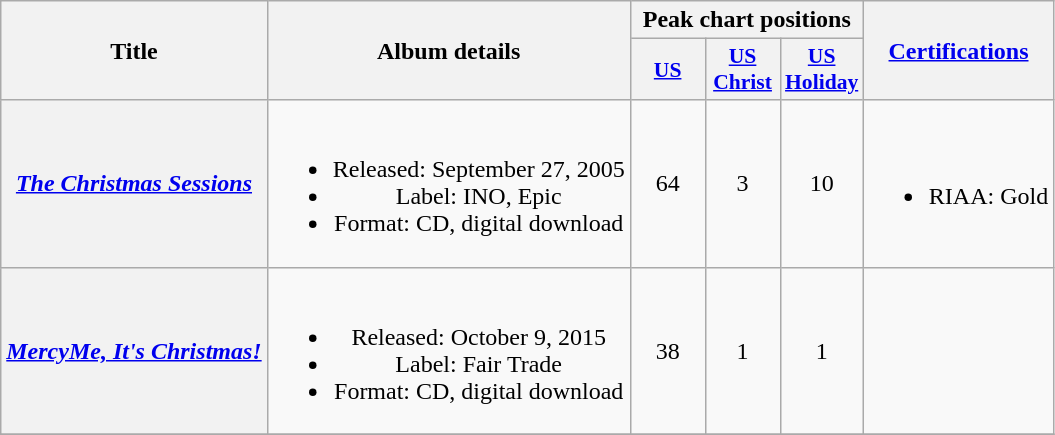<table class="wikitable plainrowheaders" style="text-align:center;">
<tr>
<th scope="col" rowspan="2">Title</th>
<th scope="col" rowspan="2">Album details</th>
<th scope="col" colspan="3">Peak chart positions</th>
<th scope="col" rowspan="2"><a href='#'>Certifications</a></th>
</tr>
<tr>
<th style="width:3em; font-size:90%"><a href='#'>US</a><br></th>
<th style="width:3em; font-size:90%"><a href='#'>US<br>Christ</a><br></th>
<th style="width:3em; font-size:90%"><a href='#'>US<br>Holiday</a><br></th>
</tr>
<tr>
<th scope="row"><em><a href='#'>The Christmas Sessions</a></em></th>
<td><br><ul><li>Released: September 27, 2005</li><li>Label: INO, Epic</li><li>Format: CD, digital download</li></ul></td>
<td>64</td>
<td>3</td>
<td>10</td>
<td><br><ul><li>RIAA: Gold</li></ul></td>
</tr>
<tr>
<th scope="row"><em><a href='#'>MercyMe, It's Christmas!</a></em></th>
<td><br><ul><li>Released: October 9, 2015</li><li>Label: Fair Trade</li><li>Format: CD, digital download</li></ul></td>
<td>38</td>
<td>1</td>
<td>1</td>
<td></td>
</tr>
<tr>
</tr>
</table>
